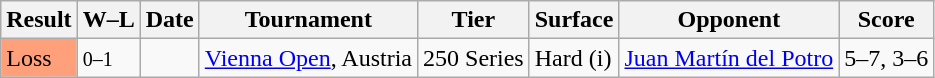<table class="sortable wikitable">
<tr>
<th>Result</th>
<th class="unsortable">W–L</th>
<th>Date</th>
<th>Tournament</th>
<th>Tier</th>
<th>Surface</th>
<th>Opponent</th>
<th class="unsortable">Score</th>
</tr>
<tr>
<td bgcolor=FFA07A>Loss</td>
<td><small>0–1</small></td>
<td><a href='#'></a></td>
<td><a href='#'>Vienna Open</a>, Austria</td>
<td>250 Series</td>
<td>Hard (i)</td>
<td> <a href='#'>Juan Martín del Potro</a></td>
<td>5–7, 3–6</td>
</tr>
</table>
